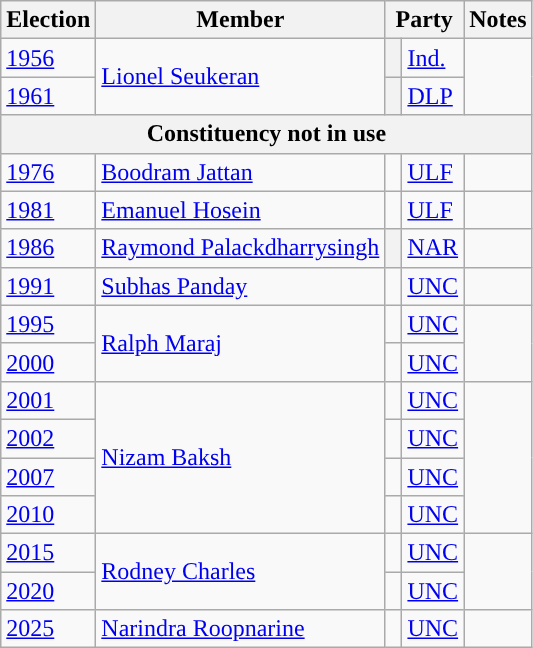<table class="wikitable sortable">
<tr>
<th>Election</th>
<th>Member</th>
<th colspan="2">Party</th>
<th>Notes</th>
</tr>
<tr>
<td><a href='#'>1956</a></td>
<td rowspan="2"><a href='#'>Lionel Seukeran</a></td>
<th class="unsortable" style="background-color: "></th>
<td><a href='#'>Ind.</a></td>
<td rowspan="2"></td>
</tr>
<tr>
<td><a href='#'>1961</a></td>
<th style="background-color: "></th>
<td><a href='#'>DLP</a></td>
</tr>
<tr>
<th colspan="5">Constituency not in use</th>
</tr>
<tr>
<td><a href='#'>1976</a></td>
<td><a href='#'>Boodram Jattan</a></td>
<td style="background:"> </td>
<td><a href='#'>ULF</a></td>
<td></td>
</tr>
<tr>
<td><a href='#'>1981</a></td>
<td><a href='#'>Emanuel Hosein</a></td>
<td style="background:"> </td>
<td><a href='#'>ULF</a></td>
<td></td>
</tr>
<tr>
<td><a href='#'>1986</a></td>
<td><a href='#'>Raymond Palackdharrysingh</a></td>
<th style="background-color: "></th>
<td><a href='#'>NAR</a></td>
<td></td>
</tr>
<tr>
<td><a href='#'>1991</a></td>
<td><a href='#'>Subhas Panday</a></td>
<td style="background:"> </td>
<td><a href='#'>UNC</a></td>
<td></td>
</tr>
<tr>
<td><a href='#'>1995</a></td>
<td rowspan="2"><a href='#'>Ralph Maraj</a></td>
<td style="background:"> </td>
<td><a href='#'>UNC</a></td>
<td rowspan="2"></td>
</tr>
<tr>
<td><a href='#'>2000</a></td>
<td style="background:"> </td>
<td><a href='#'>UNC</a></td>
</tr>
<tr>
<td><a href='#'>2001</a></td>
<td rowspan="4"><a href='#'>Nizam Baksh</a></td>
<td style="background:"> </td>
<td><a href='#'>UNC</a></td>
<td rowspan="4"></td>
</tr>
<tr>
<td><a href='#'>2002</a></td>
<td style="background:"> </td>
<td><a href='#'>UNC</a></td>
</tr>
<tr>
<td><a href='#'>2007</a></td>
<td style="background:"> </td>
<td><a href='#'>UNC</a></td>
</tr>
<tr>
<td><a href='#'>2010</a></td>
<td style="background:"> </td>
<td><a href='#'>UNC</a></td>
</tr>
<tr>
<td><a href='#'>2015</a></td>
<td rowspan="2"><a href='#'>Rodney Charles</a></td>
<td style="background:"> </td>
<td><a href='#'>UNC</a></td>
<td rowspan="2"></td>
</tr>
<tr>
<td><a href='#'>2020</a></td>
<td style="background:"> </td>
<td><a href='#'>UNC</a></td>
</tr>
<tr>
<td><a href='#'>2025</a></td>
<td><a href='#'>Narindra Roopnarine</a></td>
<td style="background:"> </td>
<td><a href='#'>UNC</a></td>
<td></td>
</tr>
</table>
